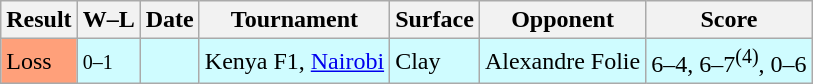<table class="sortable wikitable">
<tr>
<th>Result</th>
<th class="unsortable">W–L</th>
<th>Date</th>
<th>Tournament</th>
<th>Surface</th>
<th>Opponent</th>
<th class="unsortable">Score</th>
</tr>
<tr style="background:#cffcff;">
<td style="background:#ffa07a;">Loss</td>
<td><small>0–1</small></td>
<td></td>
<td>Kenya F1, <a href='#'>Nairobi</a></td>
<td>Clay</td>
<td> Alexandre Folie</td>
<td>6–4, 6–7<sup>(4)</sup>, 0–6</td>
</tr>
</table>
